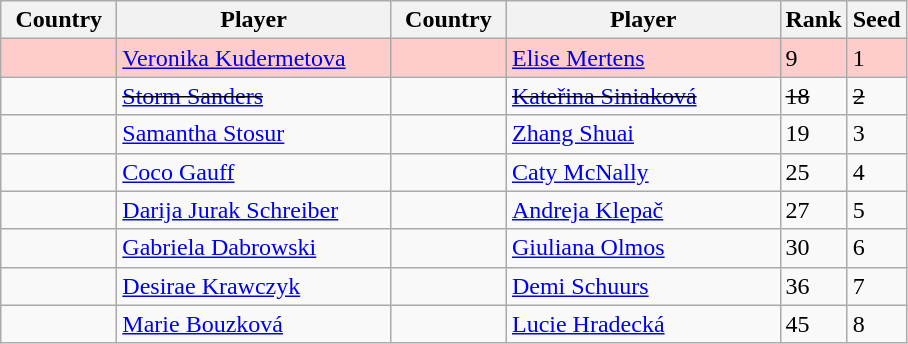<table class="sortable wikitable">
<tr>
<th width="70">Country</th>
<th width="175">Player</th>
<th width="70">Country</th>
<th width="175">Player</th>
<th>Rank</th>
<th>Seed</th>
</tr>
<tr bgcolor=#fcc>
<td></td>
<td><a href='#'>Veronika Kudermetova</a></td>
<td></td>
<td><a href='#'>Elise Mertens</a></td>
<td>9</td>
<td>1</td>
</tr>
<tr>
<td><s></s></td>
<td><s><a href='#'>Storm Sanders</a></s></td>
<td><s></s></td>
<td><s><a href='#'>Kateřina Siniaková</a></s></td>
<td><s>18</s></td>
<td><s>2</s></td>
</tr>
<tr>
<td></td>
<td><a href='#'>Samantha Stosur</a></td>
<td></td>
<td><a href='#'>Zhang Shuai</a></td>
<td>19</td>
<td>3</td>
</tr>
<tr>
<td></td>
<td><a href='#'>Coco Gauff</a></td>
<td></td>
<td><a href='#'>Caty McNally</a></td>
<td>25</td>
<td>4</td>
</tr>
<tr>
<td></td>
<td><a href='#'>Darija Jurak Schreiber</a></td>
<td></td>
<td><a href='#'>Andreja Klepač</a></td>
<td>27</td>
<td>5</td>
</tr>
<tr>
<td></td>
<td><a href='#'>Gabriela Dabrowski</a></td>
<td></td>
<td><a href='#'>Giuliana Olmos</a></td>
<td>30</td>
<td>6</td>
</tr>
<tr>
<td></td>
<td><a href='#'>Desirae Krawczyk</a></td>
<td></td>
<td><a href='#'>Demi Schuurs</a></td>
<td>36</td>
<td>7</td>
</tr>
<tr>
<td></td>
<td><a href='#'>Marie Bouzková</a></td>
<td></td>
<td><a href='#'>Lucie Hradecká</a></td>
<td>45</td>
<td>8</td>
</tr>
</table>
